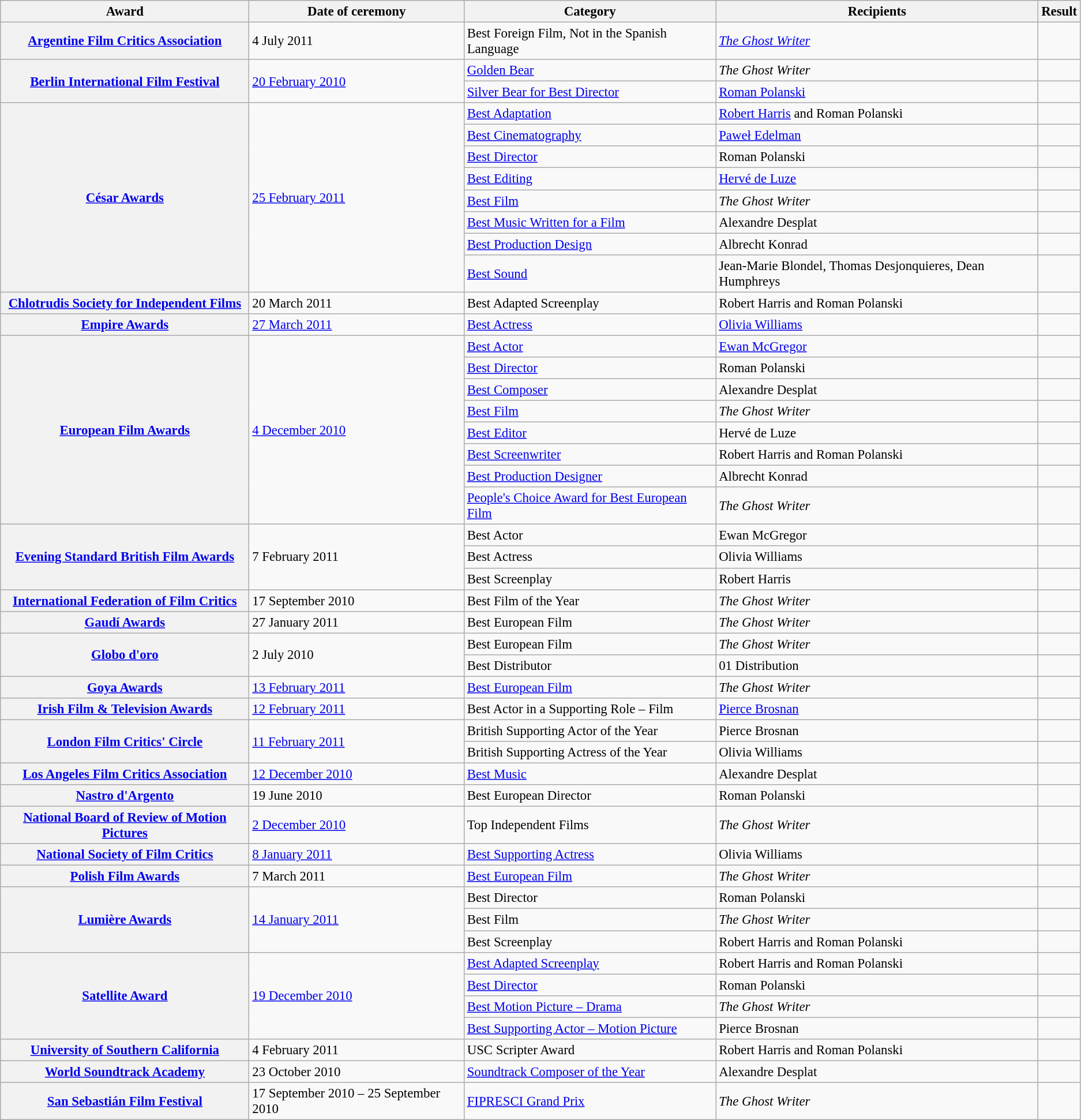<table class="wikitable plainrowheaders sortable" style="font-size: 95%;">
<tr>
<th scope="col">Award</th>
<th scope="col">Date of ceremony</th>
<th scope="col">Category</th>
<th scope="col">Recipients</th>
<th scope="col">Result</th>
</tr>
<tr>
<th scope="row"><a href='#'>Argentine Film Critics Association</a></th>
<td>4 July 2011</td>
<td>Best Foreign Film, Not in the Spanish Language</td>
<td><em><a href='#'>The Ghost Writer</a></em></td>
<td></td>
</tr>
<tr>
<th scope="row" rowspan="2"><a href='#'>Berlin International Film Festival</a></th>
<td rowspan="2"><a href='#'>20 February 2010</a></td>
<td><a href='#'>Golden Bear</a></td>
<td><em>The Ghost Writer</em></td>
<td></td>
</tr>
<tr>
<td><a href='#'>Silver Bear for Best Director</a></td>
<td><a href='#'>Roman Polanski</a></td>
<td></td>
</tr>
<tr>
<th scope="row" rowspan="8"><a href='#'>César Awards</a></th>
<td rowspan="8"><a href='#'>25 February 2011</a></td>
<td><a href='#'>Best Adaptation</a></td>
<td><a href='#'>Robert Harris</a> and Roman Polanski</td>
<td></td>
</tr>
<tr>
<td><a href='#'>Best Cinematography</a></td>
<td><a href='#'>Paweł Edelman</a></td>
<td></td>
</tr>
<tr>
<td><a href='#'>Best Director</a></td>
<td>Roman Polanski</td>
<td></td>
</tr>
<tr>
<td><a href='#'>Best Editing</a></td>
<td><a href='#'>Hervé de Luze</a></td>
<td></td>
</tr>
<tr>
<td><a href='#'>Best Film</a></td>
<td><em>The Ghost Writer</em></td>
<td></td>
</tr>
<tr>
<td><a href='#'>Best Music Written for a Film</a></td>
<td>Alexandre Desplat</td>
<td></td>
</tr>
<tr>
<td><a href='#'>Best Production Design</a></td>
<td>Albrecht Konrad</td>
<td></td>
</tr>
<tr>
<td><a href='#'>Best Sound</a></td>
<td>Jean-Marie Blondel, Thomas Desjonquieres, Dean Humphreys</td>
<td></td>
</tr>
<tr>
<th scope="row"><a href='#'>Chlotrudis Society for Independent Films</a></th>
<td>20 March 2011</td>
<td>Best Adapted Screenplay</td>
<td>Robert Harris and Roman Polanski</td>
<td></td>
</tr>
<tr>
<th scope="row"><a href='#'>Empire Awards</a></th>
<td><a href='#'>27 March 2011</a></td>
<td><a href='#'>Best Actress</a></td>
<td><a href='#'>Olivia Williams</a></td>
<td></td>
</tr>
<tr>
<th scope="row" rowspan="8"><a href='#'>European Film Awards</a></th>
<td rowspan="8"><a href='#'>4 December 2010</a></td>
<td><a href='#'>Best Actor</a></td>
<td><a href='#'>Ewan McGregor</a></td>
<td></td>
</tr>
<tr>
<td><a href='#'>Best Director</a></td>
<td>Roman Polanski</td>
<td></td>
</tr>
<tr>
<td><a href='#'>Best Composer</a></td>
<td>Alexandre Desplat</td>
<td></td>
</tr>
<tr>
<td><a href='#'>Best Film</a></td>
<td><em>The Ghost Writer</em></td>
<td></td>
</tr>
<tr>
<td><a href='#'>Best Editor</a></td>
<td>Hervé de Luze</td>
<td></td>
</tr>
<tr>
<td><a href='#'>Best Screenwriter</a></td>
<td>Robert Harris and Roman Polanski</td>
<td></td>
</tr>
<tr>
<td><a href='#'>Best Production Designer</a></td>
<td>Albrecht Konrad</td>
<td></td>
</tr>
<tr>
<td><a href='#'>People's Choice Award for Best European Film</a></td>
<td><em>The Ghost Writer</em></td>
<td></td>
</tr>
<tr>
<th scope="row" rowspan="3"><a href='#'>Evening Standard British Film Awards</a></th>
<td rowspan="3">7 February 2011</td>
<td>Best Actor</td>
<td>Ewan McGregor</td>
<td></td>
</tr>
<tr>
<td>Best Actress</td>
<td>Olivia Williams</td>
<td></td>
</tr>
<tr>
<td>Best Screenplay</td>
<td>Robert Harris</td>
<td></td>
</tr>
<tr>
<th scope="row"><a href='#'>International Federation of Film Critics</a></th>
<td>17 September 2010</td>
<td>Best Film of the Year</td>
<td><em>The Ghost Writer</em></td>
<td></td>
</tr>
<tr>
<th scope="row"><a href='#'>Gaudí Awards</a></th>
<td>27 January 2011</td>
<td>Best European Film</td>
<td><em>The Ghost Writer</em></td>
<td></td>
</tr>
<tr>
<th scope="row" rowspan="2"><a href='#'>Globo d'oro</a></th>
<td rowspan="2">2 July 2010</td>
<td>Best European Film</td>
<td><em>The Ghost Writer</em></td>
<td></td>
</tr>
<tr>
<td>Best Distributor</td>
<td>01 Distribution</td>
<td></td>
</tr>
<tr>
<th scope="row"><a href='#'>Goya Awards</a></th>
<td><a href='#'>13 February 2011</a></td>
<td><a href='#'>Best European Film</a></td>
<td><em>The Ghost Writer</em></td>
<td></td>
</tr>
<tr>
<th scope="row"><a href='#'>Irish Film & Television Awards</a></th>
<td><a href='#'>12 February 2011</a></td>
<td>Best Actor in a Supporting Role – Film</td>
<td><a href='#'>Pierce Brosnan</a></td>
<td></td>
</tr>
<tr>
<th scope="row" rowspan="2"><a href='#'>London Film Critics' Circle</a></th>
<td rowspan="2"><a href='#'>11 February 2011</a></td>
<td>British Supporting Actor of the Year</td>
<td>Pierce Brosnan</td>
<td></td>
</tr>
<tr>
<td>British Supporting Actress of the Year</td>
<td>Olivia Williams</td>
<td></td>
</tr>
<tr>
<th scope="row"><a href='#'>Los Angeles Film Critics Association</a></th>
<td><a href='#'>12 December 2010</a></td>
<td><a href='#'>Best Music</a></td>
<td>Alexandre Desplat</td>
<td></td>
</tr>
<tr>
<th scope="row"><a href='#'>Nastro d'Argento</a></th>
<td>19 June 2010</td>
<td>Best European Director</td>
<td>Roman Polanski</td>
<td></td>
</tr>
<tr>
<th scope="row"><a href='#'>National Board of Review of Motion Pictures</a></th>
<td><a href='#'>2 December 2010</a></td>
<td>Top Independent Films</td>
<td><em>The Ghost Writer</em></td>
<td></td>
</tr>
<tr>
<th scope="row"><a href='#'>National Society of Film Critics</a></th>
<td><a href='#'>8 January 2011</a></td>
<td><a href='#'>Best Supporting Actress</a></td>
<td>Olivia Williams</td>
<td></td>
</tr>
<tr>
<th scope="row"><a href='#'>Polish Film Awards</a></th>
<td>7 March 2011</td>
<td><a href='#'>Best European Film</a></td>
<td><em>The Ghost Writer</em></td>
<td></td>
</tr>
<tr>
<th scope="row" rowspan="3"><a href='#'>Lumière Awards</a></th>
<td rowspan="3"><a href='#'>14 January 2011</a></td>
<td>Best Director</td>
<td>Roman Polanski</td>
<td></td>
</tr>
<tr>
<td>Best Film</td>
<td><em>The Ghost Writer</em></td>
<td></td>
</tr>
<tr>
<td>Best Screenplay</td>
<td>Robert Harris and Roman Polanski</td>
<td></td>
</tr>
<tr>
<th scope="row" rowspan="4"><a href='#'>Satellite Award</a></th>
<td rowspan="4"><a href='#'>19 December 2010</a></td>
<td><a href='#'>Best Adapted Screenplay</a></td>
<td>Robert Harris and Roman Polanski</td>
<td></td>
</tr>
<tr>
<td><a href='#'>Best Director</a></td>
<td>Roman Polanski</td>
<td></td>
</tr>
<tr>
<td><a href='#'>Best Motion Picture – Drama</a></td>
<td><em>The Ghost Writer</em></td>
<td></td>
</tr>
<tr>
<td><a href='#'>Best Supporting Actor – Motion Picture</a></td>
<td>Pierce Brosnan</td>
<td></td>
</tr>
<tr>
<th scope="row"><a href='#'>University of Southern California</a></th>
<td>4 February 2011</td>
<td>USC Scripter Award</td>
<td>Robert Harris and Roman Polanski</td>
<td></td>
</tr>
<tr>
<th scope="row"><a href='#'>World Soundtrack Academy</a></th>
<td>23 October 2010</td>
<td><a href='#'>Soundtrack Composer of the Year</a></td>
<td>Alexandre Desplat</td>
<td></td>
</tr>
<tr>
<th scope="row"><a href='#'>San Sebastián Film Festival</a></th>
<td>17 September 2010 – 25 September 2010</td>
<td><a href='#'>FIPRESCI Grand Prix</a></td>
<td><em>The Ghost Writer</em></td>
<td></td>
</tr>
</table>
